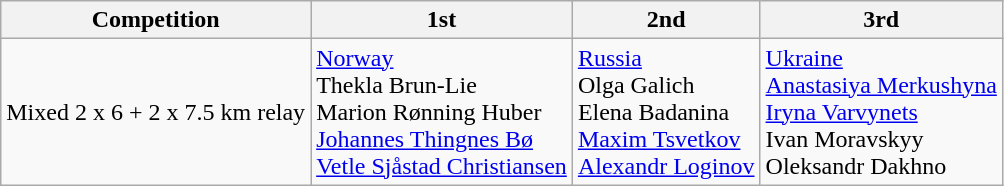<table class="wikitable">
<tr>
<th>Competition</th>
<th>1st</th>
<th>2nd</th>
<th>3rd</th>
</tr>
<tr>
<td>Mixed 2 x 6 + 2 x 7.5 km relay</td>
<td> <a href='#'>Norway</a><br>Thekla Brun-Lie<br>Marion Rønning Huber<br><a href='#'>Johannes Thingnes Bø</a><br><a href='#'>Vetle Sjåstad Christiansen</a></td>
<td> <a href='#'>Russia</a><br>Olga Galich<br>Elena Badanina<br><a href='#'>Maxim Tsvetkov</a><br><a href='#'>Alexandr Loginov</a></td>
<td> <a href='#'>Ukraine</a><br><a href='#'>Anastasiya Merkushyna</a><br><a href='#'>Iryna Varvynets</a><br>Ivan Moravskyy<br>Oleksandr Dakhno</td>
</tr>
</table>
